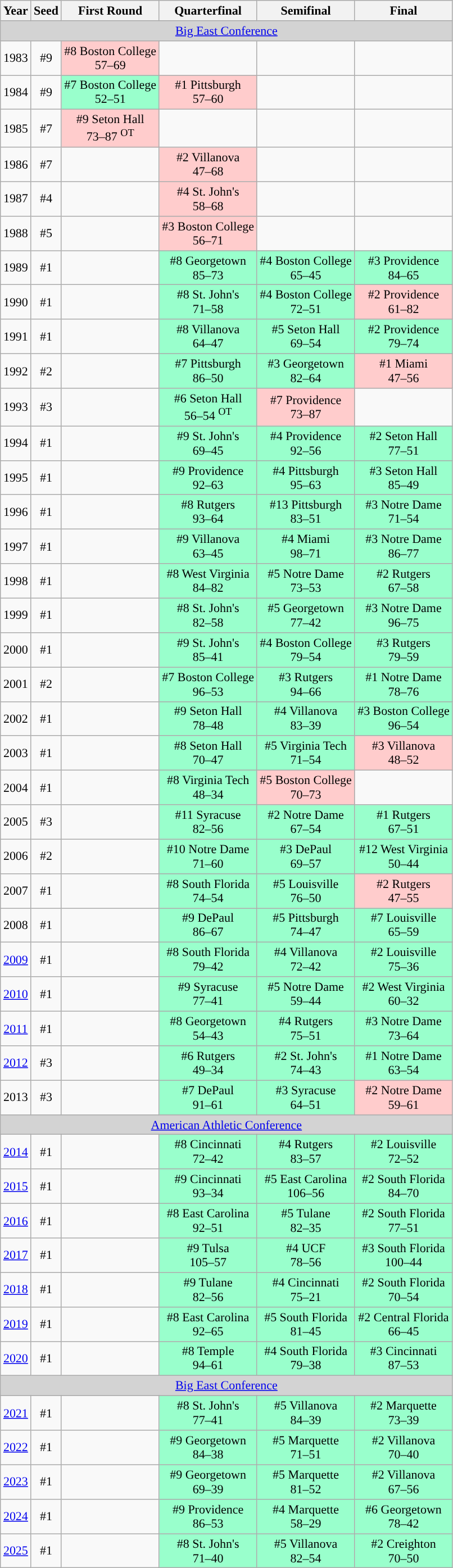<table class="wikitable"  style="font-size:11pt; text-align:center; vertical-align:bottom;">
<tr>
<th width=px>Year</th>
<th width=px>Seed</th>
<th width=px>First Round</th>
<th width=px>Quarterfinal</th>
<th width=px>Semifinal</th>
<th width=px>Final</th>
</tr>
<tr>
<td colspan="7" style="background:#d3d3d3;"><a href='#'>Big East Conference</a></td>
</tr>
<tr>
<td>1983</td>
<td>#9</td>
<td style="background:#ffcccc;">#8 Boston College <br> 57–69</td>
<td></td>
<td></td>
<td></td>
</tr>
<tr>
<td>1984</td>
<td>#9</td>
<td style="background:#99ffcc;">#7 Boston College <br> 52–51</td>
<td style="background:#ffcccc;">#1 Pittsburgh <br> 57–60</td>
<td></td>
<td></td>
</tr>
<tr>
<td>1985</td>
<td>#7</td>
<td style="background:#ffcccc;">#9 Seton Hall <br> 73–87 <sup>OT</sup></td>
<td></td>
<td></td>
<td></td>
</tr>
<tr>
<td>1986</td>
<td>#7</td>
<td></td>
<td style="background:#ffcccc;">#2 Villanova <br> 47–68</td>
<td></td>
<td></td>
</tr>
<tr>
<td>1987</td>
<td>#4</td>
<td></td>
<td style="background:#ffcccc;">#4 St. John's <br> 58–68</td>
<td></td>
<td></td>
</tr>
<tr>
<td>1988</td>
<td>#5</td>
<td></td>
<td style="background:#ffcccc;">#3 Boston College <br> 56–71</td>
<td></td>
<td></td>
</tr>
<tr>
<td>1989</td>
<td>#1</td>
<td></td>
<td style="background:#99ffcc">#8 Georgetown <br> 85–73</td>
<td style="background:#99ffcc;">#4 Boston College <br> 65–45</td>
<td style="background:#99ffcc;">#3 Providence <br> 84–65</td>
</tr>
<tr>
<td>1990</td>
<td>#1</td>
<td></td>
<td style="background:#99ffcc;">#8 St. John's <br> 71–58</td>
<td style="background:#99ffcc;">#4 Boston College <br> 72–51</td>
<td style="background:#ffcccc;">#2 Providence <br> 61–82</td>
</tr>
<tr>
<td>1991</td>
<td>#1</td>
<td></td>
<td style="background:#99ffcc;">#8 Villanova <br> 64–47</td>
<td style="background:#99ffcc;">#5 Seton Hall <br> 69–54</td>
<td style="background:#99ffcc;">#2 Providence <br> 79–74</td>
</tr>
<tr>
<td>1992</td>
<td>#2</td>
<td></td>
<td style="background:#99ffcc;">#7 Pittsburgh <br> 86–50</td>
<td style="background:#99ffcc;">#3 Georgetown <br> 82–64</td>
<td style="background:#ffcccc;">#1 Miami <br> 47–56</td>
</tr>
<tr>
<td>1993</td>
<td>#3</td>
<td></td>
<td style="background:#99ffcc;">#6 Seton Hall <br> 56–54 <sup>OT</sup></td>
<td style="background:#ffcccc;">#7 Providence <br> 73–87</td>
<td></td>
</tr>
<tr>
<td>1994</td>
<td>#1</td>
<td></td>
<td style="background:#99ffcc;">#9 St. John's <br> 69–45</td>
<td style="background:#99ffcc;">#4 Providence <br> 92–56</td>
<td style="background:#99ffcc;">#2 Seton Hall <br> 77–51</td>
</tr>
<tr>
<td>1995</td>
<td>#1</td>
<td></td>
<td style="background:#99ffcc;">#9 Providence <br> 92–63</td>
<td style="background:#99ffcc;">#4 Pittsburgh <br> 95–63</td>
<td style="background:#99ffcc;">#3 Seton Hall <br> 85–49</td>
</tr>
<tr>
<td>1996</td>
<td>#1</td>
<td></td>
<td style="background:#99ffcc;">#8 Rutgers <br> 93–64</td>
<td style="background:#99ffcc;">#13 Pittsburgh <br> 83–51</td>
<td style="background:#99ffcc;">#3 Notre Dame <br> 71–54</td>
</tr>
<tr>
<td>1997</td>
<td>#1</td>
<td></td>
<td style="background:#99ffcc;">#9 Villanova <br> 63–45</td>
<td style="background:#99ffcc;">#4 Miami <br> 98–71</td>
<td style="background:#99ffcc;">#3 Notre Dame <br> 86–77</td>
</tr>
<tr>
<td>1998</td>
<td>#1</td>
<td></td>
<td style="background:#99ffcc;">#8 West Virginia <br> 84–82</td>
<td style="background:#99ffcc;">#5 Notre Dame <br> 73–53</td>
<td style="background:#99ffcc;">#2 Rutgers <br> 67–58</td>
</tr>
<tr>
<td>1999</td>
<td>#1</td>
<td></td>
<td style="background:#99ffcc;">#8 St. John's <br> 82–58</td>
<td style="background:#99ffcc;">#5 Georgetown <br> 77–42</td>
<td style="background:#99ffcc;">#3 Notre Dame <br> 96–75</td>
</tr>
<tr>
<td>2000</td>
<td>#1</td>
<td></td>
<td style="background:#99ffcc;">#9 St. John's <br> 85–41</td>
<td style="background:#99ffcc;">#4 Boston College <br> 79–54</td>
<td style="background:#99ffcc;">#3 Rutgers <br> 79–59</td>
</tr>
<tr>
<td>2001</td>
<td>#2</td>
<td></td>
<td style="background:#99ffcc;">#7 Boston College <br> 96–53</td>
<td style="background:#99ffcc;">#3 Rutgers <br> 94–66</td>
<td style="background:#99ffcc;">#1 Notre Dame <br> 78–76</td>
</tr>
<tr>
<td>2002</td>
<td>#1</td>
<td></td>
<td style="background:#99ffcc;">#9 Seton Hall <br> 78–48</td>
<td style="background:#99ffcc;">#4 Villanova <br> 83–39</td>
<td style="background:#99ffcc;">#3 Boston College <br> 96–54</td>
</tr>
<tr>
<td>2003</td>
<td>#1</td>
<td></td>
<td style="background:#99ffcc;">#8 Seton Hall <br> 70–47</td>
<td style="background:#99ffcc;">#5 Virginia Tech <br> 71–54</td>
<td style="background:#ffcccc;">#3 Villanova <br> 48–52</td>
</tr>
<tr>
<td>2004</td>
<td>#1</td>
<td></td>
<td style="background:#99ffcc;">#8 Virginia Tech <br> 48–34</td>
<td style="background:#ffcccc;">#5 Boston College <br> 70–73</td>
<td></td>
</tr>
<tr>
<td>2005</td>
<td>#3</td>
<td></td>
<td style="background:#99ffcc;">#11 Syracuse <br> 82–56</td>
<td style="background:#99ffcc;">#2 Notre Dame <br> 67–54</td>
<td style="background:#99ffcc;">#1 Rutgers <br> 67–51</td>
</tr>
<tr>
<td>2006</td>
<td>#2</td>
<td></td>
<td style="background:#99ffcc;">#10 Notre Dame <br> 71–60</td>
<td style="background:#99ffcc;">#3 DePaul <br> 69–57</td>
<td style="background:#99ffcc;">#12 West Virginia <br> 50–44</td>
</tr>
<tr>
<td>2007</td>
<td>#1</td>
<td></td>
<td style="background:#99ffcc;">#8 South Florida <br> 74–54</td>
<td style="background:#99ffcc;">#5 Louisville <br> 76–50</td>
<td style="background:#ffcccc;">#2 Rutgers <br> 47–55</td>
</tr>
<tr>
<td>2008</td>
<td>#1</td>
<td></td>
<td style="background:#99ffcc;">#9 DePaul <br> 86–67</td>
<td style="background:#99ffcc;">#5 Pittsburgh <br> 74–47</td>
<td style="background:#99ffcc;">#7 Louisville <br> 65–59</td>
</tr>
<tr>
<td><a href='#'>2009</a></td>
<td>#1</td>
<td></td>
<td style="background:#99ffcc;">#8 South Florida <br> 79–42</td>
<td style="background:#99ffcc;">#4 Villanova <br> 72–42</td>
<td style="background:#99ffcc;">#2 Louisville <br> 75–36</td>
</tr>
<tr>
<td><a href='#'>2010</a></td>
<td>#1</td>
<td></td>
<td style="background:#99ffcc;">#9 Syracuse <br> 77–41</td>
<td style="background:#99ffcc;">#5 Notre Dame <br> 59–44</td>
<td style="background:#99ffcc;">#2 West Virginia <br> 60–32</td>
</tr>
<tr>
<td><a href='#'>2011</a></td>
<td>#1</td>
<td></td>
<td style="background:#99ffcc;">#8 Georgetown <br> 54–43</td>
<td style="background:#99ffcc;">#4 Rutgers <br> 75–51</td>
<td style="background:#99ffcc;">#3 Notre Dame <br> 73–64</td>
</tr>
<tr>
<td><a href='#'>2012</a></td>
<td>#3</td>
<td></td>
<td style="background:#99ffcc;">#6 Rutgers <br> 49–34</td>
<td style="background:#99ffcc;">#2 St. John's <br> 74–43</td>
<td style="background:#99ffcc;">#1 Notre Dame <br> 63–54</td>
</tr>
<tr>
<td>2013</td>
<td>#3</td>
<td></td>
<td style="background:#99ffcc;">#7 DePaul <br> 91–61</td>
<td style="background:#99ffcc;">#3 Syracuse <br> 64–51</td>
<td style="background:#ffcccc;">#2 Notre Dame <br> 59–61</td>
</tr>
<tr>
<td colspan="7" style="background:#d3d3d3;"><a href='#'>American Athletic Conference</a></td>
</tr>
<tr>
<td><a href='#'>2014</a></td>
<td>#1</td>
<td></td>
<td style="background:#99ffcc;">#8 Cincinnati <br> 72–42</td>
<td style="background:#99ffcc;">#4 Rutgers <br> 83–57</td>
<td style="background:#99ffcc;">#2 Louisville <br> 72–52</td>
</tr>
<tr>
<td><a href='#'>2015</a></td>
<td>#1</td>
<td></td>
<td style="background:#99ffcc;">#9 Cincinnati <br> 93–34</td>
<td style="background:#99ffcc;">#5 East Carolina <br> 106–56</td>
<td style="background:#99ffcc;">#2 South Florida <br> 84–70</td>
</tr>
<tr>
<td><a href='#'>2016</a></td>
<td>#1</td>
<td></td>
<td style="background:#99ffcc;">#8 East Carolina <br> 92–51</td>
<td style="background:#99ffcc;">#5 Tulane <br> 82–35</td>
<td style="background:#99ffcc;">#2 South Florida <br> 77–51</td>
</tr>
<tr>
<td><a href='#'>2017</a></td>
<td>#1</td>
<td></td>
<td style="background:#99ffcc;">#9 Tulsa <br> 105–57</td>
<td style="background:#99ffcc;">#4 UCF <br> 78–56</td>
<td style="background:#99ffcc;">#3 South Florida <br> 100–44</td>
</tr>
<tr>
<td><a href='#'>2018</a></td>
<td>#1</td>
<td></td>
<td style="background:#99ffcc;">#9 Tulane <br> 82–56</td>
<td style="background:#99ffcc;">#4 Cincinnati <br> 75–21</td>
<td style="background:#99ffcc;">#2 South Florida <br> 70–54</td>
</tr>
<tr>
<td><a href='#'>2019</a></td>
<td>#1</td>
<td></td>
<td style="background:#99ffcc;">#8 East Carolina <br> 92–65</td>
<td style="background:#99ffcc;">#5 South Florida <br> 81–45</td>
<td style="background:#99ffcc;">#2 Central Florida <br> 66–45</td>
</tr>
<tr>
<td><a href='#'>2020</a></td>
<td>#1</td>
<td></td>
<td style="background:#99ffcc;">#8 Temple <br> 94–61</td>
<td style="background:#99ffcc;">#4 South Florida <br> 79–38</td>
<td style="background:#99ffcc;">#3 Cincinnati <br> 87–53</td>
</tr>
<tr>
<td colspan="7" style="background:#d3d3d3;"><a href='#'>Big East Conference</a></td>
</tr>
<tr>
<td><a href='#'>2021</a></td>
<td>#1</td>
<td></td>
<td style="background:#99ffcc;">#8 St. John's <br> 77–41</td>
<td style="background:#99ffcc;">#5 Villanova <br> 84–39</td>
<td style="background:#99ffcc;">#2 Marquette <br> 73–39</td>
</tr>
<tr>
<td><a href='#'>2022</a></td>
<td>#1</td>
<td></td>
<td style="background:#99ffcc;">#9 Georgetown <br> 84–38</td>
<td style="background:#99ffcc;">#5 Marquette <br> 71–51</td>
<td style="background:#99ffcc;">#2 Villanova <br> 70–40</td>
</tr>
<tr>
<td><a href='#'>2023</a></td>
<td>#1</td>
<td></td>
<td style="background:#99ffcc;">#9 Georgetown <br> 69–39</td>
<td style="background:#99ffcc;">#5 Marquette <br> 81–52</td>
<td style="background:#99ffcc;">#2 Villanova <br> 67–56</td>
</tr>
<tr>
<td><a href='#'>2024</a></td>
<td>#1</td>
<td></td>
<td style="background:#99ffcc;">#9 Providence <br> 86–53</td>
<td style="background:#99ffcc;">#4 Marquette <br> 58–29</td>
<td style="background:#99ffcc;">#6 Georgetown <br> 78–42</td>
</tr>
<tr>
<td><a href='#'>2025</a></td>
<td>#1</td>
<td></td>
<td style="background:#99ffcc;">#8 St. John's <br> 71–40</td>
<td style="background:#99ffcc;">#5 Villanova <br> 82–54</td>
<td style="background:#99ffcc;">#2 Creighton <br> 70–50</td>
</tr>
</table>
